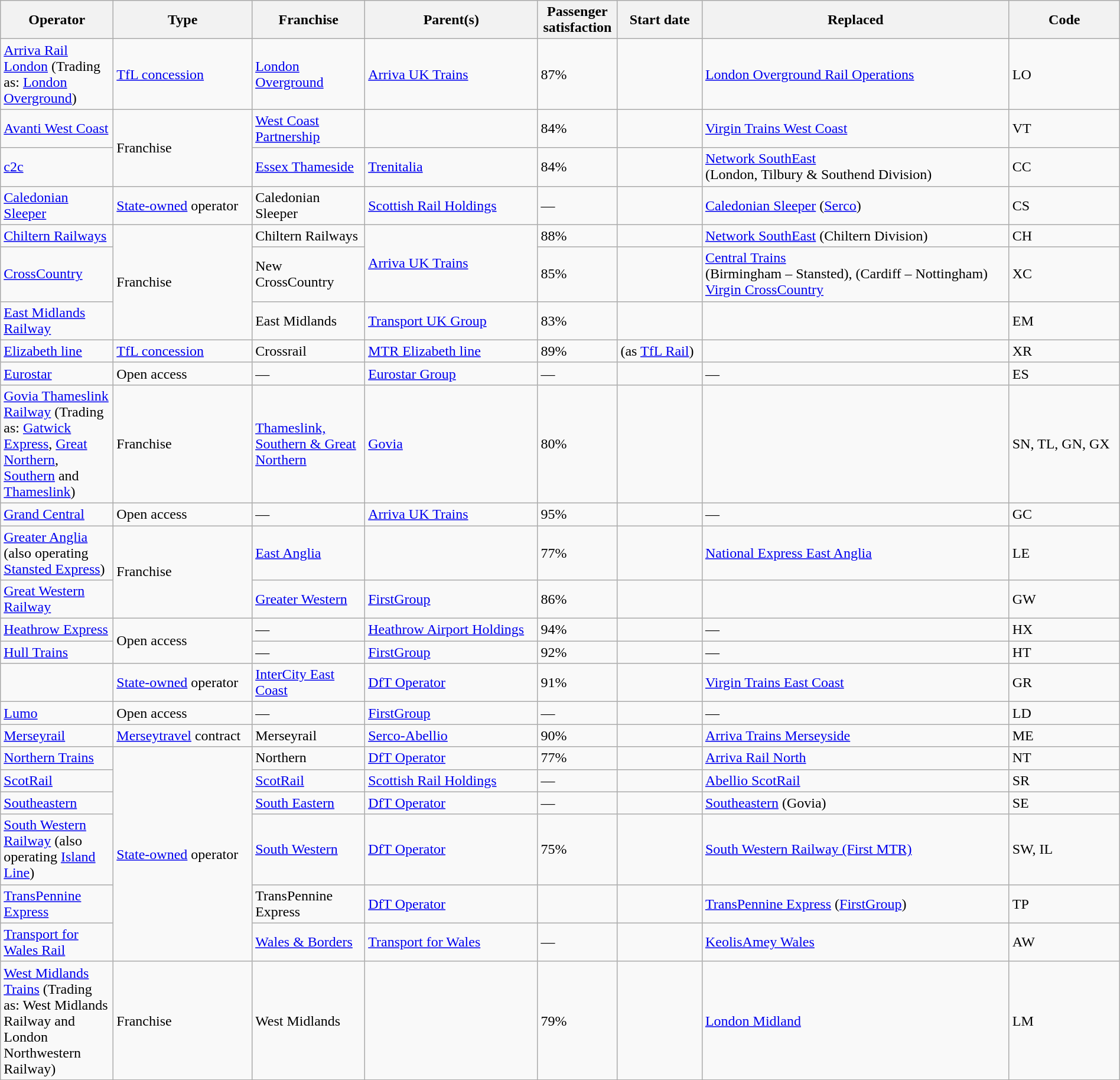<table class="sortable wikitable" width=100%>
<tr>
<th width=120>Operator</th>
<th>Type</th>
<th width=120>Franchise</th>
<th>Parent(s)</th>
<th>Passenger<br>satisfaction</th>
<th align="center">Start date</th>
<th>Replaced</th>
<th>Code</th>
</tr>
<tr>
<td><a href='#'>Arriva Rail London</a> (Trading as: <a href='#'>London Overground</a>)</td>
<td><a href='#'>TfL concession</a></td>
<td><a href='#'>London Overground</a></td>
<td><a href='#'>Arriva UK Trains</a></td>
<td>87%</td>
<td></td>
<td><a href='#'>London Overground Rail Operations</a></td>
<td>LO</td>
</tr>
<tr>
<td><a href='#'>Avanti West Coast</a></td>
<td rowspan="2">Franchise</td>
<td><a href='#'>West Coast Partnership</a></td>
<td></td>
<td>84%</td>
<td></td>
<td><a href='#'>Virgin Trains West Coast</a></td>
<td>VT</td>
</tr>
<tr>
<td><a href='#'>c2c</a></td>
<td><a href='#'>Essex Thameside</a></td>
<td><a href='#'>Trenitalia</a></td>
<td>84%</td>
<td></td>
<td><a href='#'>Network SouthEast</a><br>(London, Tilbury & Southend Division)</td>
<td>CC</td>
</tr>
<tr>
<td><a href='#'>Caledonian Sleeper</a></td>
<td><a href='#'>State-owned</a> operator</td>
<td>Caledonian Sleeper</td>
<td><a href='#'>Scottish Rail Holdings</a></td>
<td>—</td>
<td></td>
<td><a href='#'>Caledonian Sleeper</a> (<a href='#'>Serco</a>)</td>
<td>CS</td>
</tr>
<tr>
<td><a href='#'>Chiltern Railways</a></td>
<td rowspan="3">Franchise</td>
<td>Chiltern Railways</td>
<td rowspan="2"><a href='#'>Arriva UK Trains</a></td>
<td>88%</td>
<td></td>
<td><a href='#'>Network SouthEast</a> (Chiltern Division)</td>
<td>CH</td>
</tr>
<tr>
<td><a href='#'>CrossCountry</a></td>
<td>New CrossCountry</td>
<td>85%</td>
<td></td>
<td><a href='#'>Central Trains</a><br>(Birmingham – Stansted), (Cardiff – Nottingham)<br><a href='#'>Virgin CrossCountry</a></td>
<td>XC</td>
</tr>
<tr>
<td><a href='#'>East Midlands Railway</a></td>
<td>East Midlands</td>
<td><a href='#'>Transport UK Group</a></td>
<td>83%</td>
<td></td>
<td></td>
<td>EM</td>
</tr>
<tr>
<td><a href='#'>Elizabeth line</a></td>
<td><a href='#'>TfL concession</a></td>
<td>Crossrail</td>
<td><a href='#'>MTR Elizabeth line</a></td>
<td>89%</td>
<td> (as <a href='#'>TfL Rail</a>)</td>
<td></td>
<td>XR</td>
</tr>
<tr>
<td><a href='#'>Eurostar</a></td>
<td>Open access</td>
<td>—</td>
<td><a href='#'>Eurostar Group</a></td>
<td>—</td>
<td></td>
<td>—</td>
<td>ES</td>
</tr>
<tr>
<td><a href='#'>Govia Thameslink Railway</a> (Trading as: <a href='#'>Gatwick Express</a>, <a href='#'>Great Northern</a>, <a href='#'>Southern</a> and <a href='#'>Thameslink</a>)</td>
<td>Franchise</td>
<td><a href='#'>Thameslink, Southern & Great Northern</a></td>
<td><a href='#'>Govia</a></td>
<td>80%</td>
<td></td>
<td></td>
<td>SN, TL, GN, GX</td>
</tr>
<tr>
<td><a href='#'>Grand Central</a></td>
<td>Open access</td>
<td>—</td>
<td><a href='#'>Arriva UK Trains</a></td>
<td>95%</td>
<td></td>
<td>—</td>
<td>GC</td>
</tr>
<tr>
<td><a href='#'>Greater Anglia</a> (also operating <a href='#'>Stansted Express</a>)</td>
<td rowspan="2">Franchise</td>
<td><a href='#'>East Anglia</a></td>
<td></td>
<td>77%</td>
<td></td>
<td><a href='#'>National Express East Anglia</a></td>
<td>LE</td>
</tr>
<tr>
<td><a href='#'>Great Western Railway</a></td>
<td><a href='#'>Greater Western</a></td>
<td><a href='#'>FirstGroup</a></td>
<td>86%</td>
<td></td>
<td></td>
<td>GW</td>
</tr>
<tr>
<td><a href='#'>Heathrow Express</a></td>
<td rowspan="2">Open access</td>
<td>—</td>
<td><a href='#'>Heathrow Airport Holdings</a></td>
<td>94%</td>
<td></td>
<td>—</td>
<td>HX</td>
</tr>
<tr>
<td><a href='#'>Hull Trains</a></td>
<td>—</td>
<td><a href='#'>FirstGroup</a></td>
<td>92%</td>
<td></td>
<td>—</td>
<td>HT</td>
</tr>
<tr>
<td></td>
<td><a href='#'>State-owned</a> operator</td>
<td><a href='#'>InterCity East Coast</a></td>
<td><a href='#'>DfT Operator</a></td>
<td>91%</td>
<td></td>
<td><a href='#'>Virgin Trains East Coast</a></td>
<td>GR</td>
</tr>
<tr>
<td><a href='#'>Lumo</a></td>
<td>Open access</td>
<td>—</td>
<td><a href='#'>FirstGroup</a></td>
<td>—</td>
<td></td>
<td>—</td>
<td>LD</td>
</tr>
<tr>
<td><a href='#'>Merseyrail</a></td>
<td><a href='#'>Merseytravel</a> contract</td>
<td>Merseyrail</td>
<td><a href='#'>Serco-Abellio</a></td>
<td>90%</td>
<td></td>
<td><a href='#'>Arriva Trains Merseyside</a></td>
<td>ME</td>
</tr>
<tr>
<td><a href='#'>Northern Trains</a></td>
<td rowspan="6"><a href='#'>State-owned</a> operator</td>
<td>Northern</td>
<td><a href='#'>DfT Operator</a></td>
<td>77%</td>
<td></td>
<td><a href='#'>Arriva Rail North</a></td>
<td>NT</td>
</tr>
<tr>
<td><a href='#'>ScotRail</a></td>
<td><a href='#'>ScotRail</a></td>
<td><a href='#'>Scottish Rail Holdings</a></td>
<td>—</td>
<td></td>
<td><a href='#'>Abellio ScotRail</a></td>
<td>SR</td>
</tr>
<tr>
<td><a href='#'>Southeastern</a></td>
<td><a href='#'>South Eastern</a></td>
<td><a href='#'>DfT Operator</a></td>
<td>—</td>
<td></td>
<td><a href='#'>Southeastern</a> (Govia)</td>
<td>SE</td>
</tr>
<tr>
<td><a href='#'>South Western Railway</a> (also operating <a href='#'>Island Line</a>)</td>
<td><a href='#'>South Western</a></td>
<td><a href='#'>DfT Operator</a></td>
<td>75%</td>
<td></td>
<td><a href='#'>South Western Railway (First MTR)</a></td>
<td>SW, IL</td>
</tr>
<tr>
<td><a href='#'>TransPennine Express</a></td>
<td>TransPennine Express</td>
<td><a href='#'>DfT Operator</a></td>
<td></td>
<td></td>
<td><a href='#'>TransPennine Express</a> (<a href='#'>FirstGroup</a>)</td>
<td>TP</td>
</tr>
<tr>
<td><a href='#'>Transport for Wales Rail</a></td>
<td><a href='#'>Wales & Borders</a></td>
<td><a href='#'>Transport for Wales</a></td>
<td>—</td>
<td></td>
<td><a href='#'>KeolisAmey Wales</a></td>
<td>AW</td>
</tr>
<tr>
<td><a href='#'>West Midlands Trains</a> (Trading as: West Midlands Railway and London Northwestern Railway)</td>
<td>Franchise</td>
<td>West Midlands</td>
<td></td>
<td>79%</td>
<td></td>
<td><a href='#'>London Midland</a></td>
<td>LM</td>
</tr>
<tr>
</tr>
</table>
